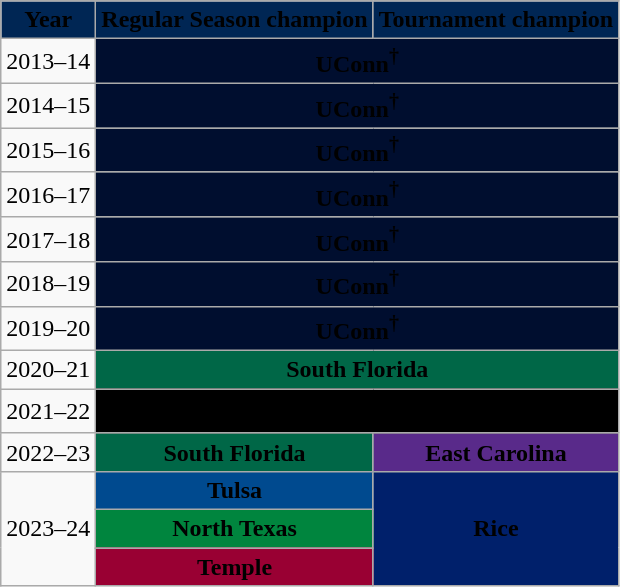<table class="wikitable" style="text-align: center;">
<tr>
<th style="background:#002654;"><span>Year</span></th>
<th style="background:#002654;"><span>Regular Season champion</span></th>
<th style="background:#002654;"><span>Tournament champion</span></th>
</tr>
<tr>
<td>2013–14</td>
<td colspan="2" style="background:#000e2f;"><span><strong>UConn<sup>†</sup></strong></span></td>
</tr>
<tr>
<td>2014–15</td>
<td colspan="2" style="background:#000e2f;"><span><strong>UConn<sup>†</sup></strong></span></td>
</tr>
<tr>
<td>2015–16</td>
<td colspan="2" style="background:#000e2f;"><span><strong>UConn<sup>†</sup></strong></span></td>
</tr>
<tr>
<td>2016–17</td>
<td colspan="2" style="background:#000e2f;"><span><strong>UConn<sup>†</sup></strong></span></td>
</tr>
<tr>
<td>2017–18</td>
<td colspan="2" style="background:#000e2f;"><span><strong>UConn<sup>†</sup></strong></span></td>
</tr>
<tr>
<td>2018–19</td>
<td colspan="2" style="background:#000e2f;"><span><strong>UConn<sup>†</sup></strong></span></td>
</tr>
<tr>
<td>2019–20</td>
<td colspan="2" style="background:#000e2f;"><span><strong>UConn<sup>†</sup></strong></span></td>
</tr>
<tr>
<td>2020–21</td>
<td colspan="2" style="background:#006747;"><span><strong>South Florida</strong></span></td>
</tr>
<tr>
<td>2021–22</td>
<td colspan="2"  style="background:#000000;"><span><strong>UCF<sup>†</sup></strong></span></td>
</tr>
<tr>
<td>2022–23</td>
<td style="background:#006747;"><span><strong>South Florida</strong></span></td>
<td style="background:#592A8A;"><span><strong>East Carolina</strong></span></td>
</tr>
<tr>
<td rowspan=3>2023–24</td>
<td style="background:#004a8f;"><span><strong>Tulsa</strong></span></td>
<td rowspan=3 style="background:#00206b;"><span><strong>Rice</strong></span></td>
</tr>
<tr>
<td style="background:#00853e;"><span><strong>North Texas</strong></span></td>
</tr>
<tr>
<td style="background:#990033;"><span><strong>Temple</strong></span></td>
</tr>
</table>
